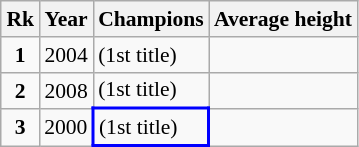<table class="wikitable" style="text-align: center; font-size: 90%; margin-left: 1em;">
<tr>
<th>Rk</th>
<th>Year</th>
<th>Champions</th>
<th>Average height</th>
</tr>
<tr>
<td><strong>1</strong></td>
<td>2004</td>
<td style="text-align: left;"> (1st title)</td>
<td style="text-align: left;"><strong></strong></td>
</tr>
<tr>
<td><strong>2</strong></td>
<td>2008</td>
<td style="text-align: left;"> (1st title)</td>
<td style="text-align: left;"><strong></strong></td>
</tr>
<tr>
<td><strong>3</strong></td>
<td>2000</td>
<td style="border: 2px solid blue; text-align: left;"> (1st title)</td>
<td style="text-align: left;"><strong></strong></td>
</tr>
</table>
